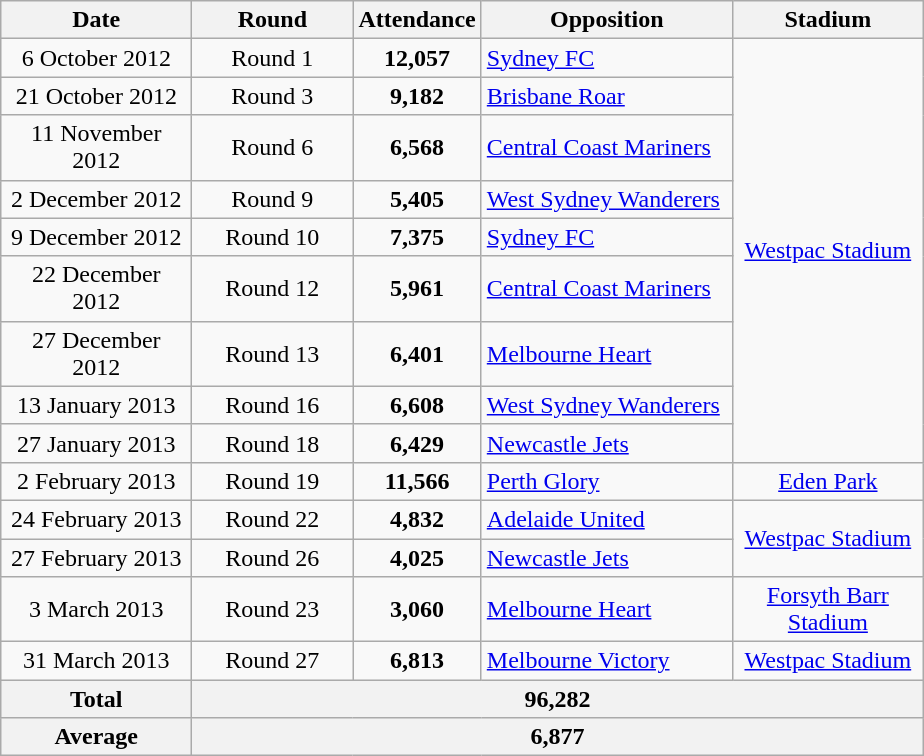<table class="wikitable" style="text-align: center">
<tr>
<th width=120>Date</th>
<th width=100>Round</th>
<th width=70>Attendance</th>
<th width=160>Opposition</th>
<th width=120>Stadium</th>
</tr>
<tr>
<td>6 October 2012</td>
<td>Round 1</td>
<td><strong>12,057</strong></td>
<td align=left><a href='#'>Sydney FC</a></td>
<td rowspan=9><a href='#'>Westpac Stadium</a></td>
</tr>
<tr>
<td>21 October 2012</td>
<td>Round 3</td>
<td><strong>9,182</strong></td>
<td align=left><a href='#'>Brisbane Roar</a></td>
</tr>
<tr>
<td>11 November 2012</td>
<td>Round 6</td>
<td><strong>6,568</strong></td>
<td align=left><a href='#'>Central Coast Mariners</a></td>
</tr>
<tr>
<td>2 December 2012</td>
<td>Round 9</td>
<td><strong>5,405</strong></td>
<td align=left><a href='#'>West Sydney Wanderers</a></td>
</tr>
<tr>
<td>9 December 2012</td>
<td>Round 10</td>
<td><strong>7,375</strong></td>
<td align=left><a href='#'>Sydney FC</a></td>
</tr>
<tr>
<td>22 December 2012</td>
<td>Round 12</td>
<td><strong>5,961</strong></td>
<td align=left><a href='#'>Central Coast Mariners</a></td>
</tr>
<tr>
<td>27 December 2012</td>
<td>Round 13</td>
<td><strong>6,401</strong></td>
<td align=left><a href='#'>Melbourne Heart</a></td>
</tr>
<tr>
<td>13 January 2013</td>
<td>Round 16</td>
<td><strong>6,608</strong></td>
<td align=left><a href='#'>West Sydney Wanderers</a></td>
</tr>
<tr>
<td>27 January 2013</td>
<td>Round 18</td>
<td><strong>6,429</strong></td>
<td align=left><a href='#'>Newcastle Jets</a></td>
</tr>
<tr>
<td>2 February 2013</td>
<td>Round 19</td>
<td><strong>11,566</strong></td>
<td align=left><a href='#'>Perth Glory</a></td>
<td><a href='#'>Eden Park</a></td>
</tr>
<tr>
<td>24 February 2013</td>
<td>Round 22</td>
<td><strong>4,832</strong></td>
<td align=left><a href='#'>Adelaide United</a></td>
<td rowspan=2><a href='#'>Westpac Stadium</a></td>
</tr>
<tr>
<td>27 February 2013</td>
<td>Round 26</td>
<td><strong>4,025</strong></td>
<td align=left><a href='#'>Newcastle Jets</a></td>
</tr>
<tr>
<td>3 March 2013</td>
<td>Round 23</td>
<td><strong>3,060</strong></td>
<td align=left><a href='#'>Melbourne Heart</a></td>
<td><a href='#'>Forsyth Barr Stadium</a></td>
</tr>
<tr>
<td>31 March 2013</td>
<td>Round 27</td>
<td><strong>6,813</strong></td>
<td align=left><a href='#'>Melbourne Victory</a></td>
<td><a href='#'>Westpac Stadium</a></td>
</tr>
<tr>
<th>Total</th>
<th colspan=4>96,282</th>
</tr>
<tr>
<th>Average</th>
<th colspan=4>6,877</th>
</tr>
</table>
